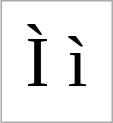<table align="right" cellpadding="4" style="border: 1px solid #aaaaaa; margin: 0 0 10px 10px; padding: 10px; font-size: 36pt; line-height: 36pt; text-align: center;">
<tr>
<td>Ì ì</td>
</tr>
</table>
